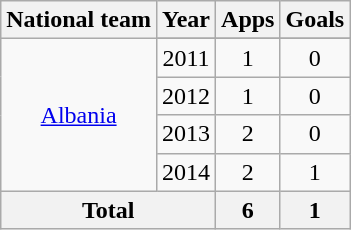<table class="wikitable" style="text-align:center">
<tr>
<th>National team</th>
<th>Year</th>
<th>Apps</th>
<th>Goals</th>
</tr>
<tr>
<td rowspan="5"><a href='#'>Albania</a></td>
</tr>
<tr>
<td>2011</td>
<td>1</td>
<td>0</td>
</tr>
<tr>
<td>2012</td>
<td>1</td>
<td>0</td>
</tr>
<tr>
<td>2013</td>
<td>2</td>
<td>0</td>
</tr>
<tr>
<td>2014</td>
<td>2</td>
<td>1</td>
</tr>
<tr>
<th colspan=2>Total</th>
<th>6</th>
<th>1</th>
</tr>
</table>
